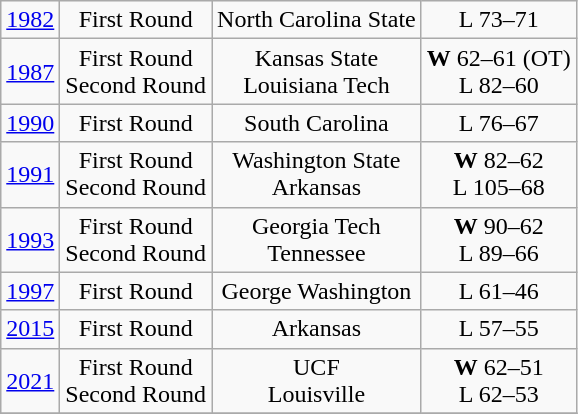<table class="wikitable">
<tr align="center">
<td><a href='#'>1982</a></td>
<td>First Round</td>
<td>North Carolina State</td>
<td>L 73–71</td>
</tr>
<tr align="center">
<td><a href='#'>1987</a></td>
<td>First Round<br>Second Round</td>
<td>Kansas State<br>Louisiana Tech</td>
<td><strong>W</strong> 62–61 (OT)<br>L 82–60</td>
</tr>
<tr align="center">
<td><a href='#'>1990</a></td>
<td>First Round</td>
<td>South Carolina</td>
<td>L 76–67</td>
</tr>
<tr align="center">
<td><a href='#'>1991</a></td>
<td>First Round<br>Second Round</td>
<td>Washington State<br>Arkansas</td>
<td><strong>W</strong> 82–62<br>L 105–68</td>
</tr>
<tr align="center">
<td><a href='#'>1993</a></td>
<td>First Round<br>Second Round</td>
<td>Georgia Tech<br>Tennessee</td>
<td><strong>W</strong> 90–62<br>L 89–66</td>
</tr>
<tr align="center">
<td><a href='#'>1997</a></td>
<td>First Round</td>
<td>George Washington</td>
<td>L 61–46</td>
</tr>
<tr align="center">
<td><a href='#'>2015</a></td>
<td>First Round</td>
<td>Arkansas</td>
<td>L 57–55</td>
</tr>
<tr align="center">
<td><a href='#'>2021</a></td>
<td>First Round<br>Second Round</td>
<td>UCF<br>Louisville</td>
<td><strong>W</strong> 62–51<br>L 62–53</td>
</tr>
<tr align="center">
</tr>
</table>
